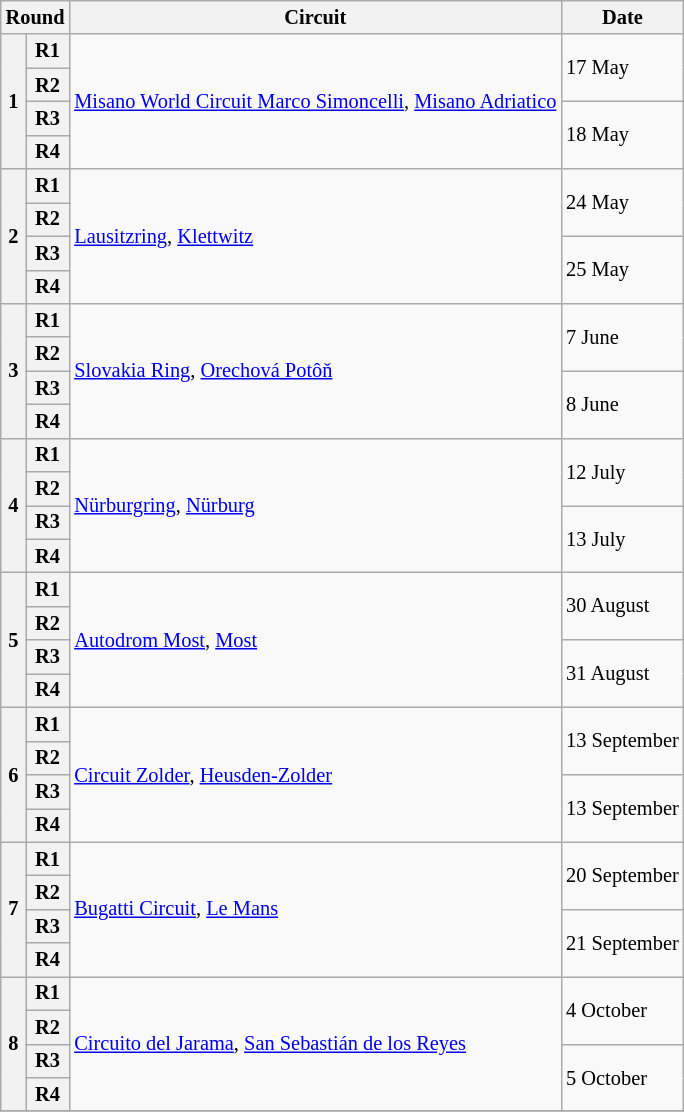<table class="wikitable" style="font-size: 85%">
<tr>
<th colspan=2>Round</th>
<th>Circuit</th>
<th>Date</th>
</tr>
<tr>
<th rowspan=4>1</th>
<th>R1</th>
<td rowspan=4> <a href='#'>Misano World Circuit Marco Simoncelli</a>, <a href='#'>Misano Adriatico</a></td>
<td rowspan=2>17 May</td>
</tr>
<tr>
<th>R2</th>
</tr>
<tr>
<th>R3</th>
<td rowspan=2>18 May</td>
</tr>
<tr>
<th>R4</th>
</tr>
<tr>
<th rowspan=4>2</th>
<th>R1</th>
<td rowspan=4> <a href='#'>Lausitzring</a>, <a href='#'>Klettwitz</a></td>
<td rowspan=2>24 May</td>
</tr>
<tr>
<th>R2</th>
</tr>
<tr>
<th>R3</th>
<td rowspan=2>25 May</td>
</tr>
<tr>
<th>R4</th>
</tr>
<tr>
<th rowspan=4>3</th>
<th>R1</th>
<td rowspan=4> <a href='#'>Slovakia Ring</a>, <a href='#'>Orechová Potôň</a></td>
<td rowspan=2>7 June</td>
</tr>
<tr>
<th>R2</th>
</tr>
<tr>
<th>R3</th>
<td rowspan=2>8 June</td>
</tr>
<tr>
<th>R4</th>
</tr>
<tr>
<th rowspan=4>4</th>
<th>R1</th>
<td rowspan=4> <a href='#'>Nürburgring</a>, <a href='#'>Nürburg</a></td>
<td rowspan=2>12 July</td>
</tr>
<tr>
<th>R2</th>
</tr>
<tr>
<th>R3</th>
<td rowspan=2>13 July</td>
</tr>
<tr>
<th>R4</th>
</tr>
<tr>
<th rowspan=4>5</th>
<th>R1</th>
<td rowspan=4> <a href='#'>Autodrom Most</a>, <a href='#'>Most</a></td>
<td rowspan=2>30 August</td>
</tr>
<tr>
<th>R2</th>
</tr>
<tr>
<th>R3</th>
<td rowspan=2>31 August</td>
</tr>
<tr>
<th>R4</th>
</tr>
<tr>
<th rowspan=4>6</th>
<th>R1</th>
<td rowspan=4> <a href='#'>Circuit Zolder</a>, <a href='#'>Heusden-Zolder</a></td>
<td rowspan=2>13 September</td>
</tr>
<tr>
<th>R2</th>
</tr>
<tr>
<th>R3</th>
<td rowspan=2>13 September</td>
</tr>
<tr>
<th>R4</th>
</tr>
<tr>
<th rowspan=4>7</th>
<th>R1</th>
<td rowspan=4> <a href='#'>Bugatti Circuit</a>, <a href='#'>Le Mans</a></td>
<td rowspan=2>20 September</td>
</tr>
<tr>
<th>R2</th>
</tr>
<tr>
<th>R3</th>
<td rowspan=2>21 September</td>
</tr>
<tr>
<th>R4</th>
</tr>
<tr>
<th rowspan=4>8</th>
<th>R1</th>
<td rowspan=4> <a href='#'>Circuito del Jarama</a>, <a href='#'>San Sebastián de los Reyes</a></td>
<td rowspan=2>4 October</td>
</tr>
<tr>
<th>R2</th>
</tr>
<tr>
<th>R3</th>
<td rowspan=2>5 October</td>
</tr>
<tr>
<th>R4</th>
</tr>
<tr>
</tr>
</table>
